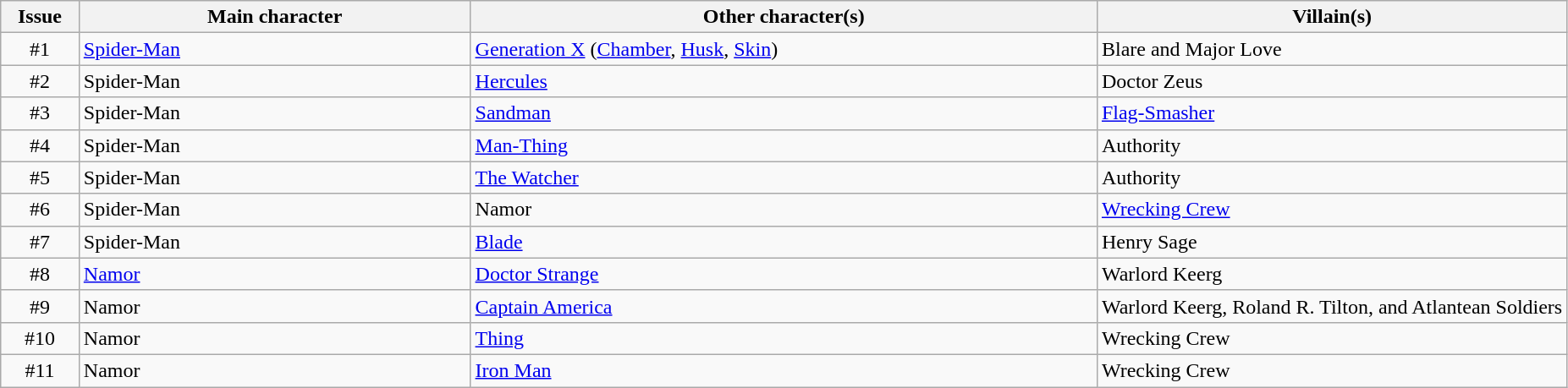<table class="wikitable" >
<tr>
<th width=5%>Issue</th>
<th width=25%>Main character</th>
<th width=40%>Other character(s)</th>
<th width=30%>Villain(s)</th>
</tr>
<tr>
<td style="text-align:center;">#1</td>
<td><a href='#'>Spider-Man</a></td>
<td><a href='#'>Generation X</a> (<a href='#'>Chamber</a>, <a href='#'>Husk</a>, <a href='#'>Skin</a>)</td>
<td>Blare and Major Love</td>
</tr>
<tr>
<td style="text-align:center;">#2</td>
<td>Spider-Man</td>
<td><a href='#'>Hercules</a></td>
<td>Doctor Zeus</td>
</tr>
<tr>
<td style="text-align:center;">#3</td>
<td>Spider-Man</td>
<td><a href='#'>Sandman</a></td>
<td><a href='#'>Flag-Smasher</a></td>
</tr>
<tr>
<td style="text-align:center;">#4</td>
<td>Spider-Man</td>
<td><a href='#'>Man-Thing</a></td>
<td>Authority</td>
</tr>
<tr>
<td style="text-align:center;">#5</td>
<td>Spider-Man</td>
<td><a href='#'>The Watcher</a></td>
<td>Authority</td>
</tr>
<tr>
<td style="text-align:center;">#6</td>
<td>Spider-Man</td>
<td>Namor</td>
<td><a href='#'>Wrecking Crew</a></td>
</tr>
<tr>
<td style="text-align:center;">#7</td>
<td>Spider-Man</td>
<td><a href='#'>Blade</a></td>
<td>Henry Sage</td>
</tr>
<tr>
<td style="text-align:center;">#8</td>
<td><a href='#'>Namor</a></td>
<td><a href='#'>Doctor Strange</a></td>
<td>Warlord Keerg</td>
</tr>
<tr>
<td style="text-align:center;">#9</td>
<td>Namor</td>
<td><a href='#'>Captain America</a></td>
<td>Warlord Keerg, Roland R. Tilton, and Atlantean Soldiers</td>
</tr>
<tr>
<td style="text-align:center;">#10</td>
<td>Namor</td>
<td><a href='#'>Thing</a></td>
<td>Wrecking Crew</td>
</tr>
<tr>
<td style="text-align:center;">#11</td>
<td>Namor</td>
<td><a href='#'>Iron Man</a></td>
<td>Wrecking Crew</td>
</tr>
</table>
